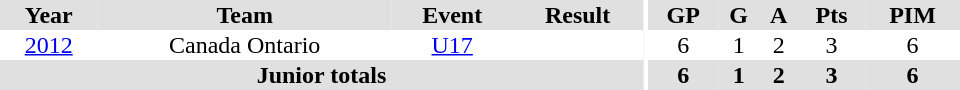<table border="0" cellpadding="1" cellspacing="0" ID="Table3" style="text-align:center; width:40em">
<tr ALIGN="center" bgcolor="#e0e0e0">
<th>Year</th>
<th>Team</th>
<th>Event</th>
<th>Result</th>
<th rowspan="99" bgcolor="#ffffff"></th>
<th>GP</th>
<th>G</th>
<th>A</th>
<th>Pts</th>
<th>PIM</th>
</tr>
<tr>
<td><a href='#'>2012</a></td>
<td>Canada Ontario</td>
<td><a href='#'>U17</a></td>
<td></td>
<td>6</td>
<td>1</td>
<td>2</td>
<td>3</td>
<td>6</td>
</tr>
<tr bgcolor="#e0e0e0">
<th colspan="4">Junior totals</th>
<th>6</th>
<th>1</th>
<th>2</th>
<th>3</th>
<th>6</th>
</tr>
</table>
